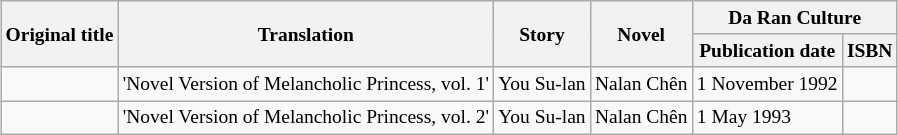<table class=wikitable style="font-size:small;margin:0 auto;">
<tr>
<th rowspan="2">Original title</th>
<th rowspan="2">Translation</th>
<th rowspan="2">Story</th>
<th rowspan="2">Novel</th>
<th colspan="2"> Da Ran Culture</th>
</tr>
<tr>
<th>Publication date</th>
<th>ISBN</th>
</tr>
<tr>
<td></td>
<td>'Novel Version of Melancholic Princess, vol. 1'</td>
<td>You Su-lan</td>
<td>Nalan Chên</td>
<td>1 November 1992</td>
<td></td>
</tr>
<tr>
<td></td>
<td>'Novel Version of Melancholic Princess, vol. 2'</td>
<td>You Su-lan</td>
<td>Nalan Chên</td>
<td>1 May 1993</td>
<td></td>
</tr>
</table>
